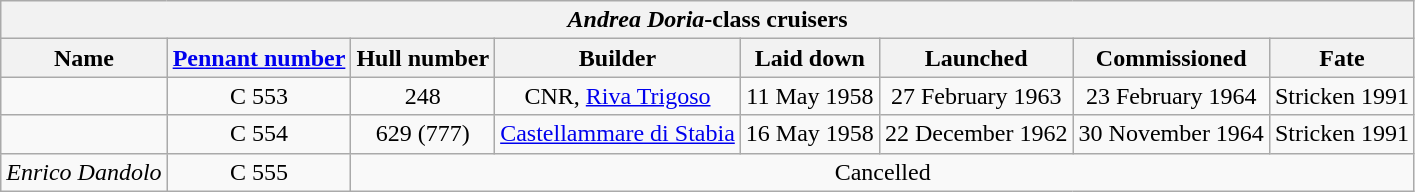<table class="wikitable">
<tr>
<th colspan=8><em>Andrea Doria</em>-class cruisers</th>
</tr>
<tr>
<th>Name</th>
<th><a href='#'>Pennant number</a></th>
<th>Hull number</th>
<th>Builder</th>
<th>Laid down</th>
<th>Launched</th>
<th>Commissioned</th>
<th>Fate</th>
</tr>
<tr style="text-align:center;">
<td></td>
<td>C 553</td>
<td>248</td>
<td>CNR, <a href='#'>Riva Trigoso</a></td>
<td>11 May 1958</td>
<td>27 February 1963</td>
<td>23 February 1964</td>
<td>Stricken 1991</td>
</tr>
<tr style="text-align:center;">
<td></td>
<td>C 554</td>
<td>629 (777)</td>
<td><a href='#'>Castellammare di Stabia</a></td>
<td>16 May 1958</td>
<td>22 December 1962</td>
<td>30 November 1964</td>
<td>Stricken 1991</td>
</tr>
<tr style="text-align:center;">
<td><em>Enrico Dandolo</em></td>
<td>C 555</td>
<td colspan=6 align=center>Cancelled</td>
</tr>
</table>
